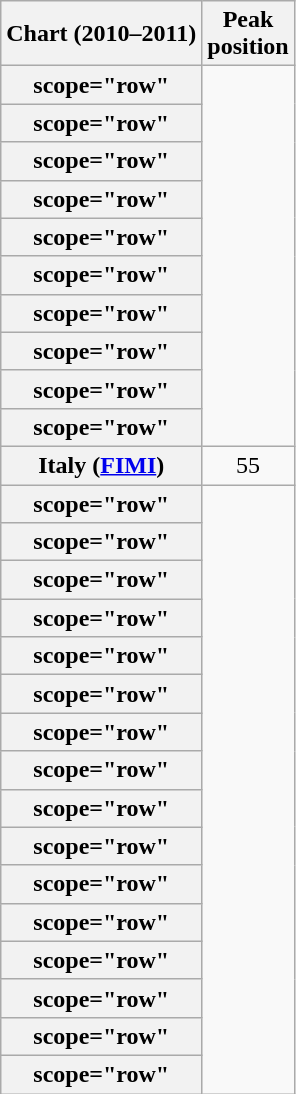<table class="wikitable sortable plainrowheaders">
<tr>
<th scope="col">Chart (2010–2011)</th>
<th scope="col">Peak<br>position</th>
</tr>
<tr>
<th>scope="row"</th>
</tr>
<tr>
<th>scope="row"</th>
</tr>
<tr>
<th>scope="row"</th>
</tr>
<tr>
<th>scope="row"</th>
</tr>
<tr>
<th>scope="row"</th>
</tr>
<tr>
<th>scope="row"</th>
</tr>
<tr>
<th>scope="row"</th>
</tr>
<tr>
<th>scope="row"</th>
</tr>
<tr>
<th>scope="row"</th>
</tr>
<tr>
<th>scope="row"</th>
</tr>
<tr>
<th scope="row">Italy (<a href='#'>FIMI</a>)</th>
<td style="text-align:center;">55</td>
</tr>
<tr>
<th>scope="row"</th>
</tr>
<tr>
<th>scope="row"</th>
</tr>
<tr>
<th>scope="row"</th>
</tr>
<tr>
<th>scope="row"</th>
</tr>
<tr>
<th>scope="row"</th>
</tr>
<tr>
<th>scope="row"</th>
</tr>
<tr>
<th>scope="row"</th>
</tr>
<tr>
<th>scope="row"</th>
</tr>
<tr>
<th>scope="row"</th>
</tr>
<tr>
<th>scope="row"</th>
</tr>
<tr>
<th>scope="row"</th>
</tr>
<tr>
<th>scope="row"</th>
</tr>
<tr>
<th>scope="row"</th>
</tr>
<tr>
<th>scope="row"</th>
</tr>
<tr>
<th>scope="row"</th>
</tr>
<tr>
<th>scope="row"</th>
</tr>
</table>
